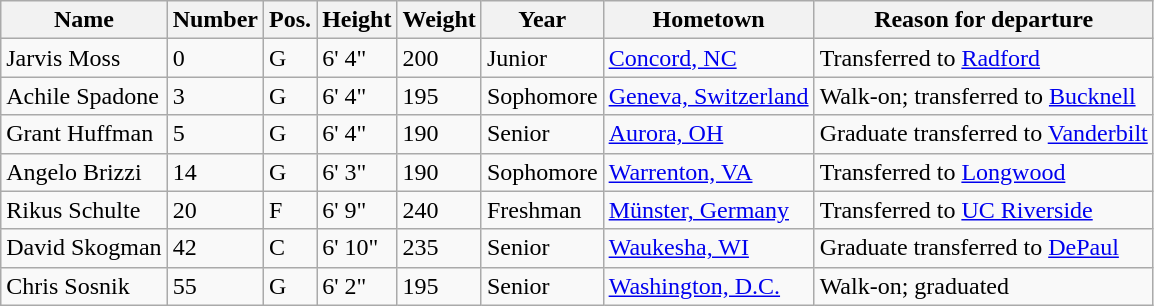<table class="wikitable sortable" border="1">
<tr>
<th>Name</th>
<th>Number</th>
<th>Pos.</th>
<th>Height</th>
<th>Weight</th>
<th>Year</th>
<th>Hometown</th>
<th class="unsortable">Reason for departure</th>
</tr>
<tr>
<td>Jarvis Moss</td>
<td>0</td>
<td>G</td>
<td>6' 4"</td>
<td>200</td>
<td>Junior</td>
<td><a href='#'>Concord, NC</a></td>
<td>Transferred to <a href='#'>Radford</a></td>
</tr>
<tr>
<td>Achile Spadone</td>
<td>3</td>
<td>G</td>
<td>6' 4"</td>
<td>195</td>
<td>Sophomore</td>
<td><a href='#'>Geneva, Switzerland</a></td>
<td>Walk-on; transferred to <a href='#'>Bucknell</a></td>
</tr>
<tr>
<td>Grant Huffman</td>
<td>5</td>
<td>G</td>
<td>6' 4"</td>
<td>190</td>
<td>Senior</td>
<td><a href='#'>Aurora, OH</a></td>
<td>Graduate transferred to <a href='#'>Vanderbilt</a></td>
</tr>
<tr>
<td>Angelo Brizzi</td>
<td>14</td>
<td>G</td>
<td>6' 3"</td>
<td>190</td>
<td> Sophomore</td>
<td><a href='#'>Warrenton, VA</a></td>
<td>Transferred to <a href='#'>Longwood</a></td>
</tr>
<tr>
<td>Rikus Schulte</td>
<td>20</td>
<td>F</td>
<td>6' 9"</td>
<td>240</td>
<td>Freshman</td>
<td><a href='#'>Münster, Germany</a></td>
<td>Transferred to <a href='#'>UC Riverside</a></td>
</tr>
<tr>
<td>David Skogman</td>
<td>42</td>
<td>C</td>
<td>6' 10"</td>
<td>235</td>
<td> Senior</td>
<td><a href='#'>Waukesha, WI</a></td>
<td>Graduate transferred to <a href='#'>DePaul</a></td>
</tr>
<tr>
<td>Chris Sosnik</td>
<td>55</td>
<td>G</td>
<td>6' 2"</td>
<td>195</td>
<td>Senior</td>
<td><a href='#'>Washington, D.C.</a></td>
<td>Walk-on; graduated</td>
</tr>
</table>
